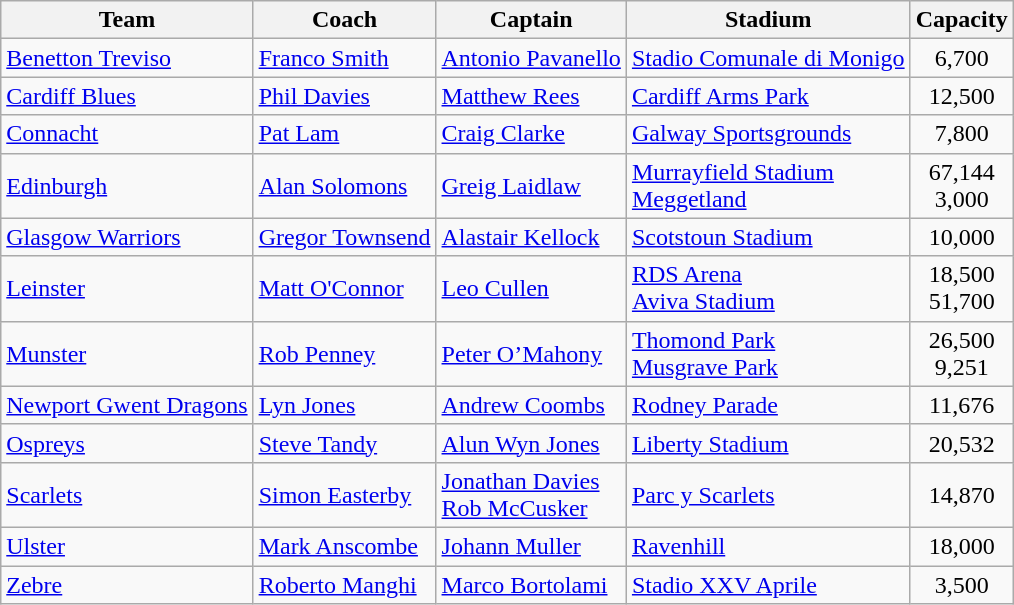<table class="wikitable sortable">
<tr>
<th>Team</th>
<th>Coach</th>
<th>Captain</th>
<th>Stadium</th>
<th>Capacity</th>
</tr>
<tr>
<td> <a href='#'>Benetton Treviso</a></td>
<td> <a href='#'>Franco Smith</a></td>
<td> <a href='#'>Antonio Pavanello</a></td>
<td><a href='#'>Stadio Comunale di Monigo</a></td>
<td style="text-align:center;">6,700</td>
</tr>
<tr>
<td> <a href='#'>Cardiff Blues</a></td>
<td> <a href='#'>Phil Davies</a></td>
<td> <a href='#'>Matthew Rees</a></td>
<td><a href='#'>Cardiff Arms Park</a></td>
<td style="text-align:center;">12,500</td>
</tr>
<tr>
<td> <a href='#'>Connacht</a></td>
<td> <a href='#'>Pat Lam</a></td>
<td> <a href='#'>Craig Clarke</a></td>
<td><a href='#'>Galway Sportsgrounds</a></td>
<td style="text-align:center;">7,800</td>
</tr>
<tr>
<td> <a href='#'>Edinburgh</a></td>
<td> <a href='#'>Alan Solomons</a></td>
<td> <a href='#'>Greig Laidlaw</a></td>
<td><a href='#'>Murrayfield Stadium</a><br><a href='#'>Meggetland</a></td>
<td style="text-align:center;">67,144<br>3,000</td>
</tr>
<tr>
<td> <a href='#'>Glasgow Warriors</a></td>
<td> <a href='#'>Gregor Townsend</a></td>
<td> <a href='#'>Alastair Kellock</a></td>
<td><a href='#'>Scotstoun Stadium</a></td>
<td style="text-align:center;">10,000</td>
</tr>
<tr>
<td> <a href='#'>Leinster</a></td>
<td> <a href='#'>Matt O'Connor</a></td>
<td> <a href='#'>Leo Cullen</a></td>
<td><a href='#'>RDS Arena</a> <br> <a href='#'>Aviva Stadium</a></td>
<td style="text-align:center;">18,500<br>51,700</td>
</tr>
<tr>
<td> <a href='#'>Munster</a></td>
<td> <a href='#'>Rob Penney</a></td>
<td> <a href='#'>Peter O’Mahony</a></td>
<td><a href='#'>Thomond Park</a><br><a href='#'>Musgrave Park</a></td>
<td style="text-align:center;">26,500<br>9,251</td>
</tr>
<tr>
<td> <a href='#'>Newport Gwent Dragons</a></td>
<td> <a href='#'>Lyn Jones</a></td>
<td> <a href='#'>Andrew Coombs</a></td>
<td><a href='#'>Rodney Parade</a></td>
<td style="text-align:center;">11,676</td>
</tr>
<tr>
<td> <a href='#'>Ospreys</a></td>
<td> <a href='#'>Steve Tandy</a></td>
<td> <a href='#'>Alun Wyn Jones</a></td>
<td><a href='#'>Liberty Stadium</a></td>
<td style="text-align:center;">20,532</td>
</tr>
<tr>
<td> <a href='#'>Scarlets</a></td>
<td> <a href='#'>Simon Easterby</a></td>
<td> <a href='#'>Jonathan Davies</a><br> <a href='#'>Rob McCusker</a></td>
<td><a href='#'>Parc y Scarlets</a></td>
<td style="text-align:center;">14,870</td>
</tr>
<tr>
<td> <a href='#'>Ulster</a></td>
<td> <a href='#'>Mark Anscombe</a></td>
<td> <a href='#'>Johann Muller</a></td>
<td><a href='#'>Ravenhill</a></td>
<td style="text-align:center;">18,000</td>
</tr>
<tr>
<td> <a href='#'>Zebre</a></td>
<td> <a href='#'>Roberto Manghi</a></td>
<td> <a href='#'>Marco Bortolami</a></td>
<td><a href='#'>Stadio XXV Aprile</a></td>
<td style="text-align:center;">3,500</td>
</tr>
</table>
